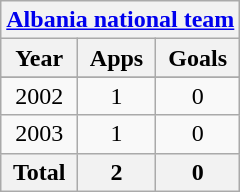<table class="wikitable" style="text-align:center">
<tr>
<th colspan=3><a href='#'>Albania national team</a></th>
</tr>
<tr>
<th>Year</th>
<th>Apps</th>
<th>Goals</th>
</tr>
<tr>
</tr>
<tr>
<td>2002</td>
<td>1</td>
<td>0</td>
</tr>
<tr>
<td>2003</td>
<td>1</td>
<td>0</td>
</tr>
<tr>
<th>Total</th>
<th>2</th>
<th>0</th>
</tr>
</table>
